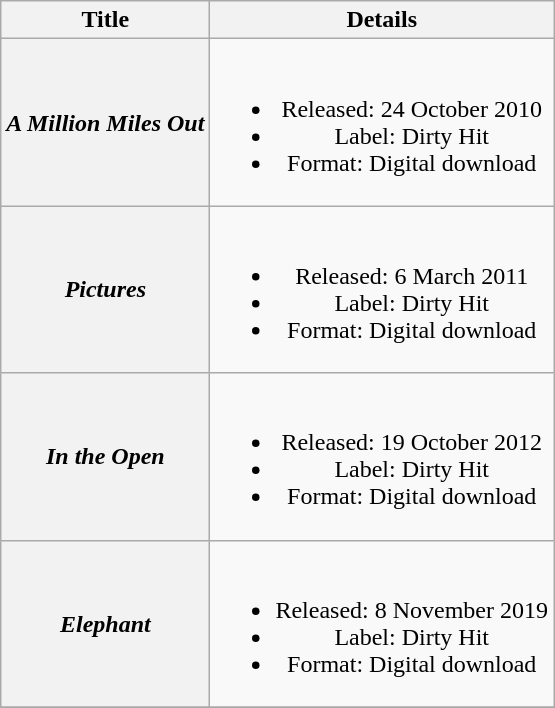<table class="wikitable plainrowheaders" style="text-align:center;">
<tr>
<th scope="col">Title</th>
<th scope="col">Details</th>
</tr>
<tr>
<th scope="row"><strong><em>A Million Miles Out</em></strong></th>
<td><br><ul><li>Released: 24 October 2010</li><li>Label: Dirty Hit</li><li>Format: Digital download</li></ul></td>
</tr>
<tr>
<th scope="row"><strong><em>Pictures</em></strong></th>
<td><br><ul><li>Released: 6 March 2011</li><li>Label: Dirty Hit</li><li>Format: Digital download</li></ul></td>
</tr>
<tr>
<th scope="row"><strong><em>In the Open</em></strong></th>
<td><br><ul><li>Released: 19 October 2012</li><li>Label: Dirty Hit</li><li>Format: Digital download</li></ul></td>
</tr>
<tr>
<th scope="row"><strong><em>Elephant</em></strong></th>
<td><br><ul><li>Released: 8 November 2019</li><li>Label: Dirty Hit</li><li>Format: Digital download</li></ul></td>
</tr>
<tr>
</tr>
</table>
